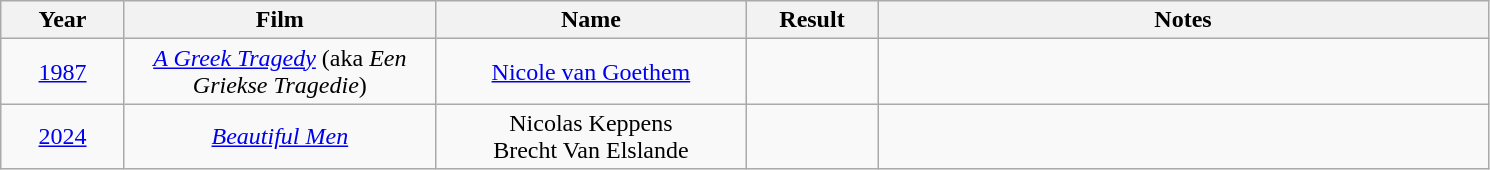<table class="wikitable" style="text-align: center">
<tr ---- bgcolor="#ebf5ff">
<th width="75">Year</th>
<th width="200">Film</th>
<th width="200">Name</th>
<th width="80">Result</th>
<th width="400">Notes</th>
</tr>
<tr>
<td><a href='#'>1987</a></td>
<td><em><a href='#'>A Greek Tragedy</a></em> (aka <em>Een Griekse Tragedie</em>)</td>
<td><a href='#'>Nicole van Goethem</a></td>
<td></td>
<td></td>
</tr>
<tr>
<td><a href='#'>2024</a></td>
<td><em><a href='#'>Beautiful Men</a></em></td>
<td>Nicolas Keppens<br>Brecht Van Elslande</td>
<td></td>
<td></td>
</tr>
</table>
